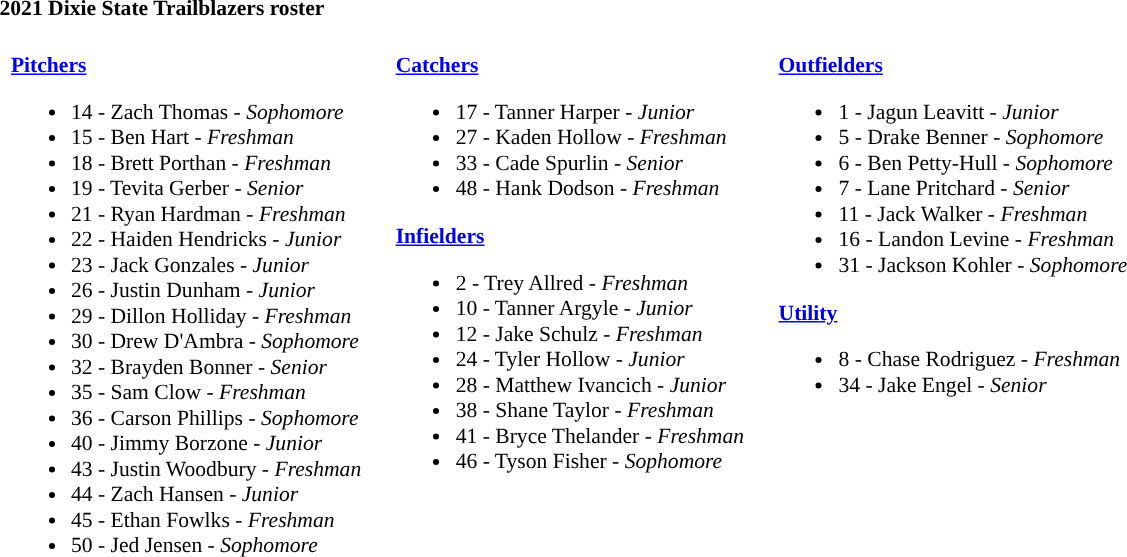<table class="toccolours" style="text-align: left; font-size:90%;">
<tr>
<th colspan="9">2021 Dixie State Trailblazers roster</th>
</tr>
<tr>
<td width="03"> </td>
<td valign="top"><br><strong><a href='#'>Pitchers</a></strong><ul><li>14 - Zach Thomas - <em>Sophomore</em></li><li>15 - Ben Hart - <em>Freshman</em></li><li>18 - Brett Porthan - <em>Freshman</em></li><li>19 - Tevita Gerber - <em> Senior</em></li><li>21 - Ryan Hardman - <em>Freshman</em></li><li>22 - Haiden Hendricks - <em>Junior</em></li><li>23 - Jack Gonzales - <em>Junior</em></li><li>26 - Justin Dunham - <em>Junior</em></li><li>29 - Dillon Holliday - <em> Freshman</em></li><li>30 - Drew D'Ambra - <em> Sophomore</em></li><li>32 - Brayden Bonner - <em>Senior</em></li><li>35 - Sam Clow - <em> Freshman</em></li><li>36 - Carson Phillips - <em>Sophomore</em></li><li>40 - Jimmy Borzone - <em>Junior</em></li><li>43 - Justin Woodbury - <em>Freshman</em></li><li>44 - Zach Hansen - <em>Junior</em></li><li>45 - Ethan Fowlks - <em> Freshman</em></li><li>50 - Jed Jensen - <em> Sophomore</em></li></ul></td>
<td width="15"> </td>
<td valign="top"><br><strong><a href='#'>Catchers</a></strong><ul><li>17 - Tanner Harper - <em> Junior</em></li><li>27 - Kaden Hollow - <em>Freshman</em></li><li>33 - Cade Spurlin - <em>Senior</em></li><li>48 - Hank Dodson - <em>Freshman</em></li></ul><strong><a href='#'>Infielders</a></strong><ul><li>2 - Trey Allred - <em> Freshman</em></li><li>10 - Tanner Argyle - <em>Junior</em></li><li>12 - Jake Schulz - <em>Freshman</em></li><li>24 - Tyler Hollow - <em>Junior</em></li><li>28 - Matthew Ivancich - <em>Junior</em></li><li>38 - Shane Taylor - <em>Freshman</em></li><li>41 - Bryce Thelander - <em> Freshman</em></li><li>46 - Tyson Fisher - <em>Sophomore</em></li></ul></td>
<td width="15"> </td>
<td valign="top"><br><strong><a href='#'>Outfielders</a></strong><ul><li>1 - Jagun Leavitt - <em>Junior</em></li><li>5 - Drake Benner - <em> Sophomore</em></li><li>6 - Ben Petty-Hull - <em> Sophomore</em></li><li>7 - Lane Pritchard - <em>Senior</em></li><li>11 - Jack Walker - <em>Freshman</em></li><li>16 - Landon Levine - <em>Freshman</em></li><li>31 - Jackson Kohler - <em>Sophomore</em></li></ul><strong><a href='#'>Utility</a></strong><ul><li>8 - Chase Rodriguez - <em>Freshman</em></li><li>34 - Jake Engel - <em>Senior</em></li></ul></td>
<td width="25"> </td>
</tr>
</table>
